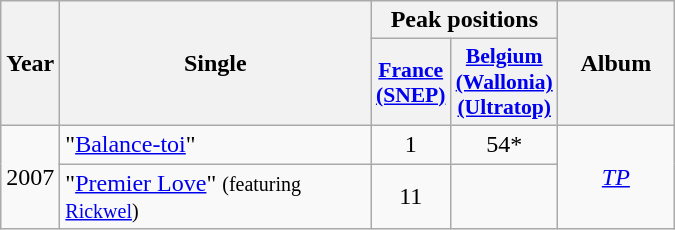<table class="wikitable">
<tr>
<th align="center" rowspan="2" width="10">Year</th>
<th align="center" rowspan="2" width="200">Single</th>
<th align="center" colspan="2" width="20">Peak positions</th>
<th align="center" rowspan="2" width="70">Album</th>
</tr>
<tr>
<th scope="col" style="width:3em;font-size:90%;"><a href='#'>France <br> (SNEP)</a><br></th>
<th scope="col" style="width:3em;font-size:90%;"><a href='#'>Belgium<br>(Wallonia)<br>(Ultratop)</a><br></th>
</tr>
<tr>
<td style="text-align:center;" rowspan=2>2007</td>
<td>"<a href='#'>Balance-toi</a>"</td>
<td style="text-align:center;">1</td>
<td style="text-align:center;">54*</td>
<td style="text-align:center;" rowspan=2><em><a href='#'>TP</a></em></td>
</tr>
<tr>
<td>"<a href='#'>Premier Love</a>" <small>(featuring <a href='#'>Rickwel</a>)</small></td>
<td style="text-align:center;">11</td>
<td style="text-align:center;"></td>
</tr>
</table>
